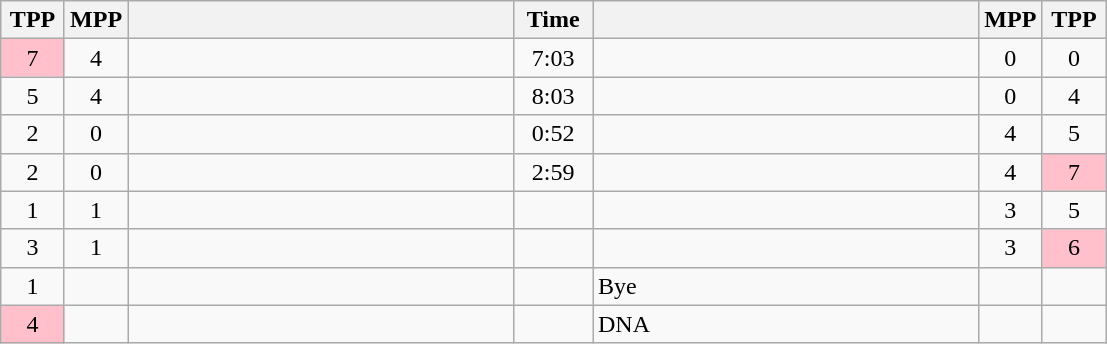<table class="wikitable" style="text-align: center;" |>
<tr>
<th width="35">TPP</th>
<th width="35">MPP</th>
<th width="250"></th>
<th width="45">Time</th>
<th width="250"></th>
<th width="35">MPP</th>
<th width="35">TPP</th>
</tr>
<tr>
<td bgcolor=pink>7</td>
<td>4</td>
<td style="text-align:left;"></td>
<td>7:03</td>
<td style="text-align:left;"><strong></strong></td>
<td>0</td>
<td>0</td>
</tr>
<tr>
<td>5</td>
<td>4</td>
<td style="text-align:left;"></td>
<td>8:03</td>
<td style="text-align:left;"><strong></strong></td>
<td>0</td>
<td>4</td>
</tr>
<tr>
<td>2</td>
<td>0</td>
<td style="text-align:left;"><strong></strong></td>
<td>0:52</td>
<td style="text-align:left;"></td>
<td>4</td>
<td>5</td>
</tr>
<tr>
<td>2</td>
<td>0</td>
<td style="text-align:left;"><strong></strong></td>
<td>2:59</td>
<td style="text-align:left;"></td>
<td>4</td>
<td bgcolor=pink>7</td>
</tr>
<tr>
<td>1</td>
<td>1</td>
<td style="text-align:left;"><strong></strong></td>
<td></td>
<td style="text-align:left;"></td>
<td>3</td>
<td>5</td>
</tr>
<tr>
<td>3</td>
<td>1</td>
<td style="text-align:left;"><strong></strong></td>
<td></td>
<td style="text-align:left;"></td>
<td>3</td>
<td bgcolor=pink>6</td>
</tr>
<tr>
<td>1</td>
<td></td>
<td style="text-align:left;"><strong></strong></td>
<td></td>
<td style="text-align:left;">Bye</td>
<td></td>
<td></td>
</tr>
<tr>
<td bgcolor=pink>4</td>
<td></td>
<td style="text-align:left;"></td>
<td></td>
<td style="text-align:left;">DNA</td>
<td></td>
<td></td>
</tr>
</table>
